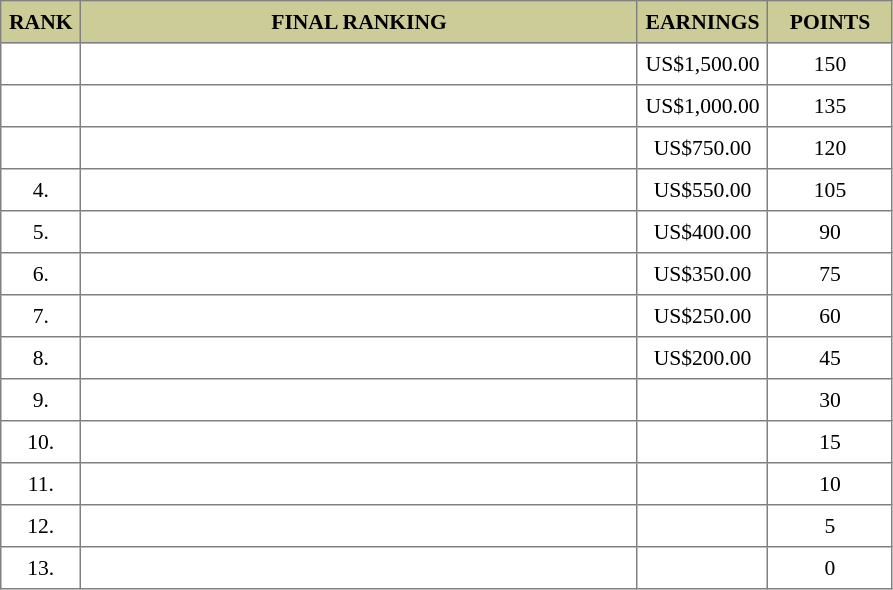<table border="1" cellspacing="2" cellpadding="5" style="border-collapse: collapse; font-size: 90%;">
<tr bgcolor="CCCC99">
<th>RANK</th>
<th style="width: 25em">FINAL RANKING</th>
<th style="width: 5em">EARNINGS</th>
<th style="width: 5em">POINTS</th>
</tr>
<tr>
<td align="center"></td>
<td></td>
<td align="center">US$1,500.00</td>
<td align="center">150</td>
</tr>
<tr>
<td align="center"></td>
<td></td>
<td align="center">US$1,000.00</td>
<td align="center">135</td>
</tr>
<tr>
<td align="center"></td>
<td></td>
<td align="center">US$750.00</td>
<td align="center">120</td>
</tr>
<tr *>
<td align="center">4.</td>
<td></td>
<td align="center">US$550.00</td>
<td align="center">105</td>
</tr>
<tr>
<td align="center">5.</td>
<td></td>
<td align="center">US$400.00</td>
<td align="center">90</td>
</tr>
<tr>
<td align="center">6.</td>
<td></td>
<td align="center">US$350.00</td>
<td align="center">75</td>
</tr>
<tr>
<td align="center">7.</td>
<td></td>
<td align="center">US$250.00</td>
<td align="center">60</td>
</tr>
<tr>
<td align="center">8.</td>
<td></td>
<td align="center">US$200.00</td>
<td align="center">45</td>
</tr>
<tr>
<td align="center">9.</td>
<td></td>
<td align="center"></td>
<td align="center">30</td>
</tr>
<tr>
<td align="center">10.</td>
<td></td>
<td align="center"></td>
<td align="center">15</td>
</tr>
<tr>
<td align="center">11.</td>
<td></td>
<td align="center"></td>
<td align="center">10</td>
</tr>
<tr>
<td align="center">12.</td>
<td></td>
<td align="center"></td>
<td align="center">5</td>
</tr>
<tr>
<td align="center">13.</td>
<td></td>
<td align="center"></td>
<td align="center">0</td>
</tr>
</table>
